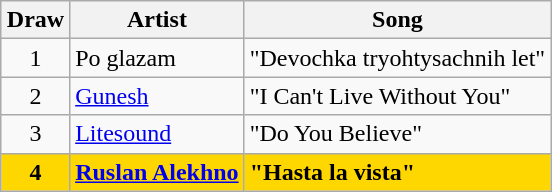<table class="sortable wikitable" style="margin: 1em auto 1em auto; text-align:center">
<tr>
<th>Draw</th>
<th>Artist</th>
<th>Song</th>
</tr>
<tr>
<td>1</td>
<td align="left">Po glazam</td>
<td align="left">"Devochka tryohtysachnih let"</td>
</tr>
<tr>
<td>2</td>
<td align="left"><a href='#'>Gunesh</a></td>
<td align="left">"I Can't Live Without You"</td>
</tr>
<tr>
<td>3</td>
<td align="left"><a href='#'>Litesound</a></td>
<td align="left">"Do You Believe"</td>
</tr>
<tr style="font-weight:bold; background:gold">
<td>4</td>
<td align="left"><a href='#'>Ruslan Alekhno</a></td>
<td align="left">"Hasta la vista"</td>
</tr>
</table>
